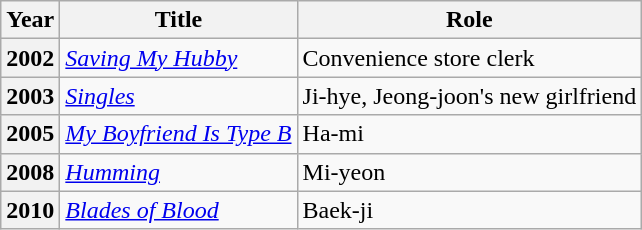<table class="wikitable plainrowheaders">
<tr>
<th scope="col">Year</th>
<th scope="col">Title</th>
<th scope="col">Role</th>
</tr>
<tr>
<th scope="row">2002</th>
<td><em><a href='#'>Saving My Hubby</a></em></td>
<td>Convenience store clerk</td>
</tr>
<tr>
<th scope="row">2003</th>
<td><em><a href='#'>Singles</a></em></td>
<td>Ji-hye, Jeong-joon's new girlfriend</td>
</tr>
<tr>
<th scope="row">2005</th>
<td><em><a href='#'>My Boyfriend Is Type B</a></em></td>
<td>Ha-mi</td>
</tr>
<tr>
<th scope="row">2008</th>
<td><em><a href='#'>Humming</a></em></td>
<td>Mi-yeon</td>
</tr>
<tr>
<th scope="row">2010</th>
<td><em><a href='#'>Blades of Blood</a></em></td>
<td>Baek-ji</td>
</tr>
</table>
